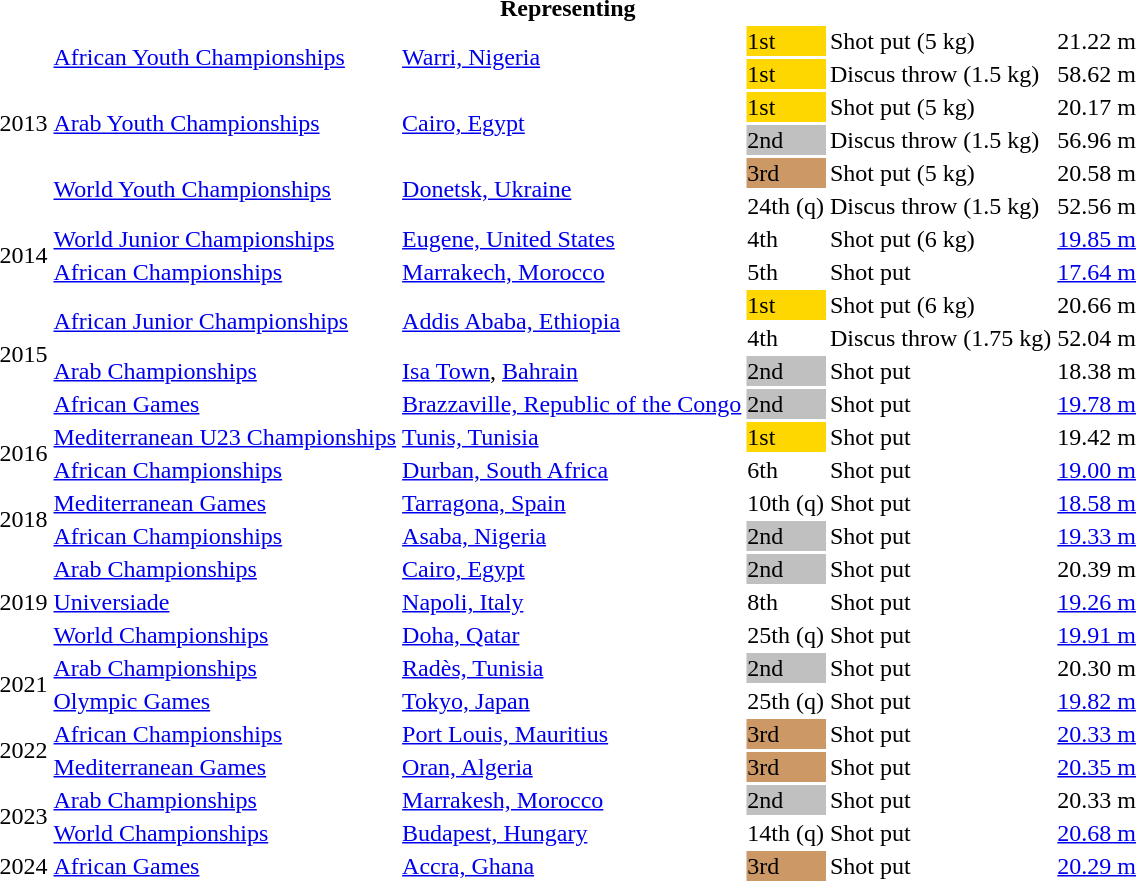<table>
<tr>
<th colspan="6">Representing </th>
</tr>
<tr>
<td rowspan=6>2013</td>
<td rowspan=2><a href='#'>African Youth Championships</a></td>
<td rowspan=2><a href='#'>Warri, Nigeria</a></td>
<td bgcolor=gold>1st</td>
<td>Shot put (5 kg)</td>
<td>21.22 m</td>
</tr>
<tr>
<td bgcolor=gold>1st</td>
<td>Discus throw (1.5 kg)</td>
<td>58.62 m</td>
</tr>
<tr>
<td rowspan=2><a href='#'>Arab Youth Championships</a></td>
<td rowspan=2><a href='#'>Cairo, Egypt</a></td>
<td bgcolor=gold>1st</td>
<td>Shot put (5 kg)</td>
<td>20.17 m</td>
</tr>
<tr>
<td bgcolor=silver>2nd</td>
<td>Discus throw (1.5 kg)</td>
<td>56.96 m</td>
</tr>
<tr>
<td rowspan=2><a href='#'>World Youth Championships</a></td>
<td rowspan=2><a href='#'>Donetsk, Ukraine</a></td>
<td bgcolor=cc9966>3rd</td>
<td>Shot put (5 kg)</td>
<td>20.58 m</td>
</tr>
<tr>
<td>24th (q)</td>
<td>Discus throw (1.5 kg)</td>
<td>52.56 m</td>
</tr>
<tr>
<td rowspan=2>2014</td>
<td><a href='#'>World Junior Championships</a></td>
<td><a href='#'>Eugene, United States</a></td>
<td>4th</td>
<td>Shot put (6 kg)</td>
<td><a href='#'>19.85 m</a></td>
</tr>
<tr>
<td><a href='#'>African Championships</a></td>
<td><a href='#'>Marrakech, Morocco</a></td>
<td>5th</td>
<td>Shot put</td>
<td><a href='#'>17.64 m</a></td>
</tr>
<tr>
<td rowspan=4>2015</td>
<td rowspan=2><a href='#'>African Junior Championships</a></td>
<td rowspan=2><a href='#'>Addis Ababa, Ethiopia</a></td>
<td bgcolor=gold>1st</td>
<td>Shot put (6 kg)</td>
<td>20.66 m</td>
</tr>
<tr>
<td>4th</td>
<td>Discus throw (1.75 kg)</td>
<td>52.04 m</td>
</tr>
<tr>
<td><a href='#'>Arab Championships</a></td>
<td><a href='#'>Isa Town</a>, <a href='#'>Bahrain</a></td>
<td bgcolor=silver>2nd</td>
<td>Shot put</td>
<td>18.38 m</td>
</tr>
<tr>
<td><a href='#'>African Games</a></td>
<td><a href='#'>Brazzaville, Republic of the Congo</a></td>
<td bgcolor=silver>2nd</td>
<td>Shot put</td>
<td><a href='#'>19.78 m</a></td>
</tr>
<tr>
<td rowspan=2>2016</td>
<td><a href='#'>Mediterranean U23 Championships</a></td>
<td><a href='#'>Tunis, Tunisia</a></td>
<td bgcolor=gold>1st</td>
<td>Shot put</td>
<td>19.42 m</td>
</tr>
<tr>
<td><a href='#'>African Championships</a></td>
<td><a href='#'>Durban, South Africa</a></td>
<td>6th</td>
<td>Shot put</td>
<td><a href='#'>19.00 m</a></td>
</tr>
<tr>
<td rowspan=2>2018</td>
<td><a href='#'>Mediterranean Games</a></td>
<td><a href='#'>Tarragona, Spain</a></td>
<td>10th (q)</td>
<td>Shot put</td>
<td><a href='#'>18.58 m</a></td>
</tr>
<tr>
<td><a href='#'>African Championships</a></td>
<td><a href='#'>Asaba, Nigeria</a></td>
<td bgcolor=silver>2nd</td>
<td>Shot put</td>
<td><a href='#'>19.33 m</a></td>
</tr>
<tr>
<td rowspan=3>2019</td>
<td><a href='#'>Arab Championships</a></td>
<td><a href='#'>Cairo, Egypt</a></td>
<td bgcolor=silver>2nd</td>
<td>Shot put</td>
<td>20.39 m</td>
</tr>
<tr>
<td><a href='#'>Universiade</a></td>
<td><a href='#'>Napoli, Italy</a></td>
<td>8th</td>
<td>Shot put</td>
<td><a href='#'>19.26 m</a></td>
</tr>
<tr>
<td><a href='#'>World Championships</a></td>
<td><a href='#'>Doha, Qatar</a></td>
<td>25th (q)</td>
<td>Shot put</td>
<td><a href='#'>19.91 m</a></td>
</tr>
<tr>
<td rowspan=2>2021</td>
<td><a href='#'>Arab Championships</a></td>
<td><a href='#'>Radès, Tunisia</a></td>
<td bgcolor=silver>2nd</td>
<td>Shot put</td>
<td>20.30 m</td>
</tr>
<tr>
<td><a href='#'>Olympic Games</a></td>
<td><a href='#'>Tokyo, Japan</a></td>
<td>25th (q)</td>
<td>Shot put</td>
<td><a href='#'>19.82 m</a></td>
</tr>
<tr>
<td rowspan=2>2022</td>
<td><a href='#'>African Championships</a></td>
<td><a href='#'>Port Louis, Mauritius</a></td>
<td bgcolor=cc9966>3rd</td>
<td>Shot put</td>
<td><a href='#'>20.33 m</a></td>
</tr>
<tr>
<td><a href='#'>Mediterranean Games</a></td>
<td><a href='#'>Oran, Algeria</a></td>
<td bgcolor=cc9966>3rd</td>
<td>Shot put</td>
<td><a href='#'>20.35 m</a></td>
</tr>
<tr>
<td rowspan=2>2023</td>
<td><a href='#'>Arab Championships</a></td>
<td><a href='#'>Marrakesh, Morocco</a></td>
<td bgcolor=silver>2nd</td>
<td>Shot put</td>
<td>20.33 m</td>
</tr>
<tr>
<td><a href='#'>World Championships</a></td>
<td><a href='#'>Budapest, Hungary</a></td>
<td>14th (q)</td>
<td>Shot put</td>
<td><a href='#'>20.68 m</a></td>
</tr>
<tr>
<td>2024</td>
<td><a href='#'>African Games</a></td>
<td><a href='#'>Accra, Ghana</a></td>
<td bgcolor=cc9966>3rd</td>
<td>Shot put</td>
<td><a href='#'>20.29 m</a></td>
</tr>
</table>
